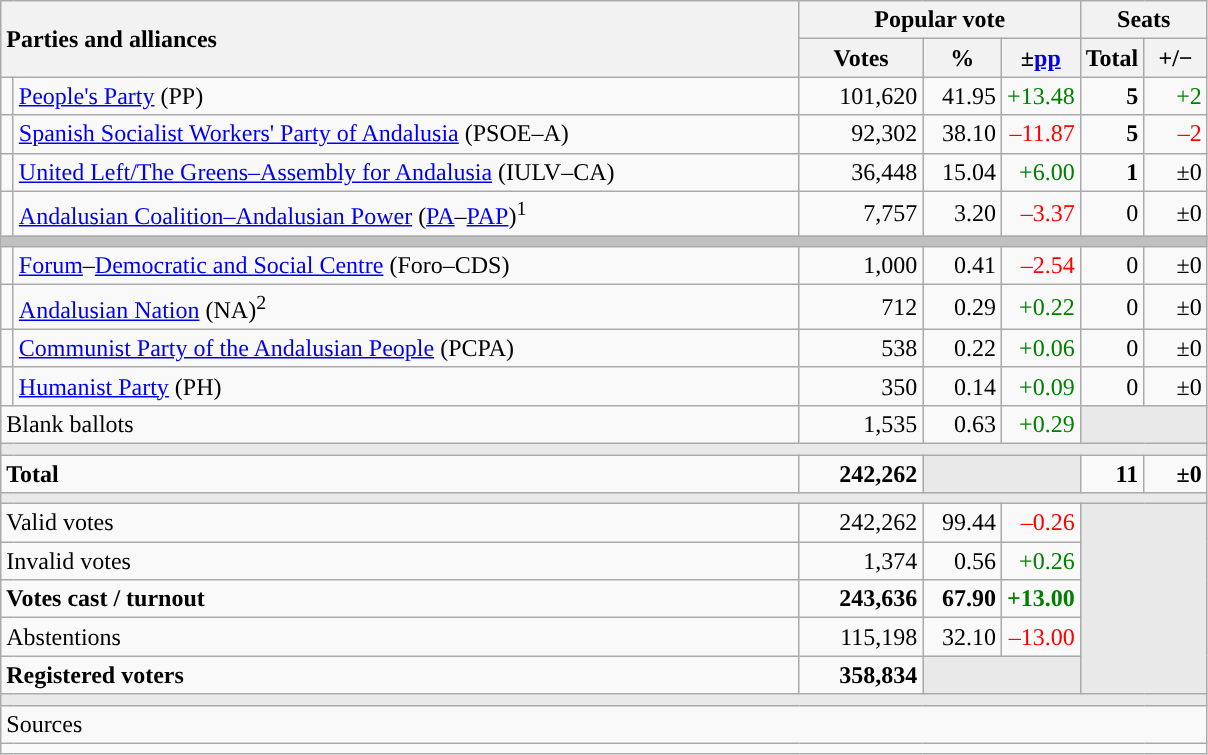<table class="wikitable" style="text-align:right;">
<tr>
<th style="text-align:left;" rowspan="2" colspan="2" width="525">Parties and alliances</th>
<th colspan="3">Popular vote</th>
<th colspan="2">Seats</th>
</tr>
<tr>
<th width="75">Votes</th>
<th width="45">%</th>
<th width="45">±<a href='#'>pp</a></th>
<th width="35">Total</th>
<th width="35">+/−</th>
</tr>
<tr>
<td width="1" style="color:inherit;background:"></td>
<td align="left"><a href='#'>People's Party</a> (PP)</td>
<td>101,620</td>
<td>41.95</td>
<td style="color:green;">+13.48</td>
<td><strong>5</strong></td>
<td style="color:green;">+2</td>
</tr>
<tr>
<td style="color:inherit;background:"></td>
<td align="left"><a href='#'>Spanish Socialist Workers' Party of Andalusia</a> (PSOE–A)</td>
<td>92,302</td>
<td>38.10</td>
<td style="color:red;">–11.87</td>
<td><strong>5</strong></td>
<td style="color:red;">–2</td>
</tr>
<tr>
<td style="color:inherit;background:"></td>
<td align="left"><a href='#'>United Left/The Greens–Assembly for Andalusia</a> (IULV–CA)</td>
<td>36,448</td>
<td>15.04</td>
<td style="color:green;">+6.00</td>
<td><strong>1</strong></td>
<td>±0</td>
</tr>
<tr>
<td style="color:inherit;background:"></td>
<td align="left"><a href='#'>Andalusian Coalition–Andalusian Power</a> (<a href='#'>PA</a>–<a href='#'>PAP</a>)<sup>1</sup></td>
<td>7,757</td>
<td>3.20</td>
<td style="color:red;">–3.37</td>
<td>0</td>
<td>±0</td>
</tr>
<tr>
<td colspan="7" bgcolor="#C0C0C0"></td>
</tr>
<tr>
<td style="color:inherit;background:"></td>
<td align="left"><a href='#'>Forum</a>–<a href='#'>Democratic and Social Centre</a> (Foro–CDS)</td>
<td>1,000</td>
<td>0.41</td>
<td style="color:red;">–2.54</td>
<td>0</td>
<td>±0</td>
</tr>
<tr>
<td style="color:inherit;background:"></td>
<td align="left"><a href='#'>Andalusian Nation</a> (NA)<sup>2</sup></td>
<td>712</td>
<td>0.29</td>
<td style="color:green;">+0.22</td>
<td>0</td>
<td>±0</td>
</tr>
<tr>
<td style="color:inherit;background:"></td>
<td align="left"><a href='#'>Communist Party of the Andalusian People</a> (PCPA)</td>
<td>538</td>
<td>0.22</td>
<td style="color:green;">+0.06</td>
<td>0</td>
<td>±0</td>
</tr>
<tr>
<td style="color:inherit;background:"></td>
<td align="left"><a href='#'>Humanist Party</a> (PH)</td>
<td>350</td>
<td>0.14</td>
<td style="color:green;">+0.09</td>
<td>0</td>
<td>±0</td>
</tr>
<tr>
<td align="left" colspan="2">Blank ballots</td>
<td>1,535</td>
<td>0.63</td>
<td style="color:green;">+0.29</td>
<td bgcolor="#E9E9E9" colspan="2"></td>
</tr>
<tr>
<td colspan="7" bgcolor="#E9E9E9"></td>
</tr>
<tr style="font-weight:bold;">
<td align="left" colspan="2">Total</td>
<td>242,262</td>
<td bgcolor="#E9E9E9" colspan="2"></td>
<td>11</td>
<td>±0</td>
</tr>
<tr>
<td colspan="7" bgcolor="#E9E9E9"></td>
</tr>
<tr>
<td align="left" colspan="2">Valid votes</td>
<td>242,262</td>
<td>99.44</td>
<td style="color:red;">–0.26</td>
<td bgcolor="#E9E9E9" colspan="2" rowspan="5"></td>
</tr>
<tr>
<td align="left" colspan="2">Invalid votes</td>
<td>1,374</td>
<td>0.56</td>
<td style="color:green;">+0.26</td>
</tr>
<tr style="font-weight:bold;">
<td align="left" colspan="2">Votes cast / turnout</td>
<td>243,636</td>
<td>67.90</td>
<td style="color:green;">+13.00</td>
</tr>
<tr>
<td align="left" colspan="2">Abstentions</td>
<td>115,198</td>
<td>32.10</td>
<td style="color:red;">–13.00</td>
</tr>
<tr style="font-weight:bold;">
<td align="left" colspan="2">Registered voters</td>
<td>358,834</td>
<td bgcolor="#E9E9E9" colspan="2"></td>
</tr>
<tr>
<td colspan="7" bgcolor="#E9E9E9"></td>
</tr>
<tr>
<td align="left" colspan="7">Sources</td>
</tr>
<tr>
<td colspan="7" style="text-align:left; max-width:790px;"></td>
</tr>
</table>
